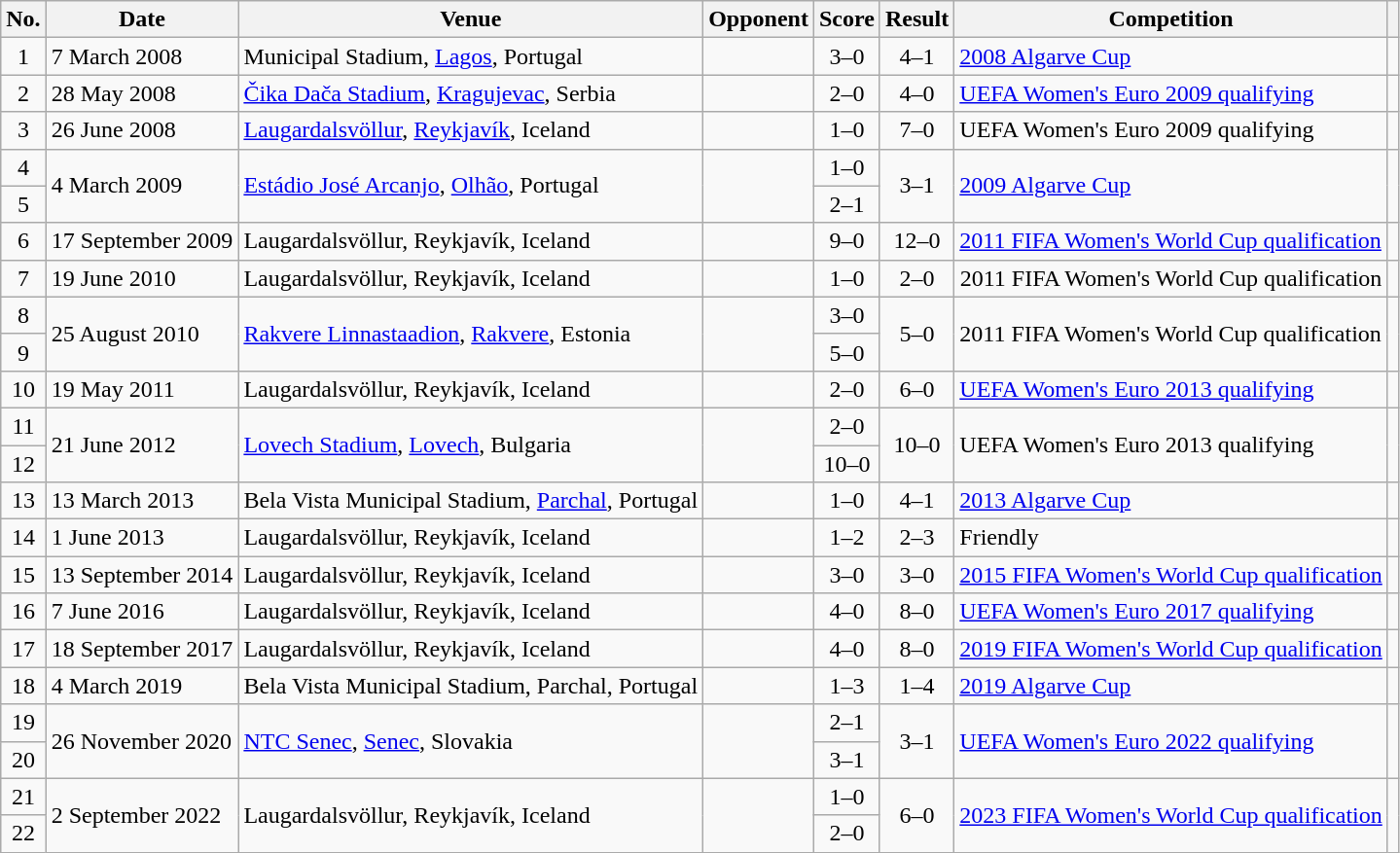<table class="wikitable sortable">
<tr>
<th scope="col">No.</th>
<th scope="col">Date</th>
<th scope="col">Venue</th>
<th scope="col">Opponent</th>
<th scope="col">Score</th>
<th scope="col">Result</th>
<th scope="col">Competition</th>
<th scope="col" class="unsortable"></th>
</tr>
<tr>
<td style="text-align:center">1</td>
<td>7 March 2008</td>
<td>Municipal Stadium, <a href='#'>Lagos</a>, Portugal</td>
<td></td>
<td style="text-align:center">3–0</td>
<td style="text-align:center">4–1</td>
<td><a href='#'>2008 Algarve Cup</a></td>
<td></td>
</tr>
<tr>
<td style="text-align:center">2</td>
<td>28 May 2008</td>
<td><a href='#'>Čika Dača Stadium</a>, <a href='#'>Kragujevac</a>, Serbia</td>
<td></td>
<td style="text-align:center">2–0</td>
<td style="text-align:center">4–0</td>
<td><a href='#'>UEFA Women's Euro 2009 qualifying</a></td>
<td></td>
</tr>
<tr>
<td style="text-align:center">3</td>
<td>26 June 2008</td>
<td><a href='#'>Laugardalsvöllur</a>, <a href='#'>Reykjavík</a>, Iceland</td>
<td></td>
<td style="text-align:center">1–0</td>
<td style="text-align:center">7–0</td>
<td>UEFA Women's Euro 2009 qualifying</td>
<td></td>
</tr>
<tr>
<td style="text-align:center">4</td>
<td rowspan="2">4 March 2009</td>
<td rowspan="2"><a href='#'>Estádio José Arcanjo</a>, <a href='#'>Olhão</a>, Portugal</td>
<td rowspan="2"></td>
<td style="text-align:center">1–0</td>
<td rowspan="2" style="text-align:center">3–1</td>
<td rowspan="2"><a href='#'>2009 Algarve Cup</a></td>
<td rowspan="2"></td>
</tr>
<tr>
<td style="text-align:center">5</td>
<td style="text-align:center">2–1</td>
</tr>
<tr>
<td style="text-align:center">6</td>
<td>17 September 2009</td>
<td>Laugardalsvöllur, Reykjavík, Iceland</td>
<td></td>
<td style="text-align:center">9–0</td>
<td style="text-align:center">12–0</td>
<td><a href='#'>2011 FIFA Women's World Cup qualification</a></td>
<td></td>
</tr>
<tr>
<td style="text-align:center">7</td>
<td>19 June 2010</td>
<td>Laugardalsvöllur, Reykjavík, Iceland</td>
<td></td>
<td style="text-align:center">1–0</td>
<td style="text-align:center">2–0</td>
<td style="text-align:center">2011 FIFA Women's World Cup qualification</td>
<td></td>
</tr>
<tr>
<td style="text-align:center">8</td>
<td rowspan="2">25 August 2010</td>
<td rowspan="2"><a href='#'>Rakvere Linnastaadion</a>, <a href='#'>Rakvere</a>, Estonia</td>
<td rowspan="2"></td>
<td style="text-align:center">3–0</td>
<td rowspan="2" style="text-align:center">5–0</td>
<td rowspan="2">2011 FIFA Women's World Cup qualification</td>
<td rowspan="2"></td>
</tr>
<tr>
<td style="text-align:center">9</td>
<td style="text-align:center">5–0</td>
</tr>
<tr>
<td style="text-align:center">10</td>
<td>19 May 2011</td>
<td>Laugardalsvöllur, Reykjavík, Iceland</td>
<td></td>
<td style="text-align:center">2–0</td>
<td style="text-align:center">6–0</td>
<td><a href='#'>UEFA Women's Euro 2013 qualifying</a></td>
<td></td>
</tr>
<tr>
<td style="text-align:center">11</td>
<td rowspan="2">21 June 2012</td>
<td rowspan="2"><a href='#'>Lovech Stadium</a>, <a href='#'>Lovech</a>, Bulgaria</td>
<td rowspan="2"></td>
<td style="text-align:center">2–0</td>
<td rowspan="2" style="text-align:center">10–0</td>
<td rowspan="2">UEFA Women's Euro 2013 qualifying</td>
<td rowspan="2"></td>
</tr>
<tr>
<td style="text-align:center">12</td>
<td style="text-align:center">10–0</td>
</tr>
<tr>
<td style="text-align:center">13</td>
<td>13 March 2013</td>
<td>Bela Vista Municipal Stadium, <a href='#'>Parchal</a>, Portugal</td>
<td></td>
<td style="text-align:center">1–0</td>
<td style="text-align:center">4–1</td>
<td><a href='#'>2013 Algarve Cup</a></td>
<td></td>
</tr>
<tr>
<td style="text-align:center">14</td>
<td>1 June 2013</td>
<td>Laugardalsvöllur, Reykjavík, Iceland</td>
<td></td>
<td style="text-align:center">1–2</td>
<td style="text-align:center">2–3</td>
<td>Friendly</td>
<td></td>
</tr>
<tr>
<td style="text-align:center">15</td>
<td>13 September 2014</td>
<td>Laugardalsvöllur, Reykjavík, Iceland</td>
<td></td>
<td style="text-align:center">3–0</td>
<td style="text-align:center">3–0</td>
<td><a href='#'>2015 FIFA Women's World Cup qualification</a></td>
<td></td>
</tr>
<tr>
<td style="text-align:center">16</td>
<td>7 June 2016</td>
<td>Laugardalsvöllur, Reykjavík, Iceland</td>
<td></td>
<td style="text-align:center">4–0</td>
<td style="text-align:center">8–0</td>
<td><a href='#'>UEFA Women's Euro 2017 qualifying</a></td>
<td></td>
</tr>
<tr>
<td style="text-align:center">17</td>
<td>18 September 2017</td>
<td>Laugardalsvöllur, Reykjavík, Iceland</td>
<td></td>
<td style="text-align:center">4–0</td>
<td style="text-align:center">8–0</td>
<td style="text-align:center"><a href='#'>2019 FIFA Women's World Cup qualification</a></td>
<td></td>
</tr>
<tr>
<td style="text-align:center">18</td>
<td>4 March 2019</td>
<td>Bela Vista Municipal Stadium, Parchal, Portugal</td>
<td></td>
<td style="text-align:center">1–3</td>
<td style="text-align:center">1–4</td>
<td><a href='#'>2019 Algarve Cup</a></td>
<td></td>
</tr>
<tr>
<td style="text-align:center">19</td>
<td rowspan="2">26 November 2020</td>
<td rowspan="2"><a href='#'>NTC Senec</a>, <a href='#'>Senec</a>, Slovakia</td>
<td rowspan="2"></td>
<td style="text-align:center">2–1</td>
<td rowspan="2" style="text-align:center">3–1</td>
<td rowspan="2"><a href='#'>UEFA Women's Euro 2022 qualifying</a></td>
<td rowspan="2"></td>
</tr>
<tr>
<td style="text-align:center">20</td>
<td style="text-align:center">3–1</td>
</tr>
<tr>
<td style="text-align:center">21</td>
<td rowspan="2">2 September 2022</td>
<td rowspan="2">Laugardalsvöllur, Reykjavík, Iceland</td>
<td rowspan="2"></td>
<td style="text-align:center">1–0</td>
<td rowspan="2" style="text-align:center">6–0</td>
<td rowspan="2"><a href='#'>2023 FIFA Women's World Cup qualification</a></td>
<td rowspan="2"></td>
</tr>
<tr>
<td style="text-align:center">22</td>
<td style="text-align:center">2–0</td>
</tr>
</table>
